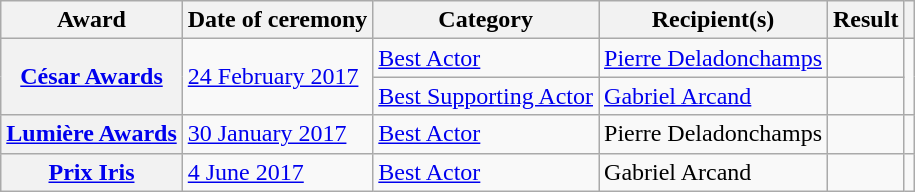<table class="wikitable plainrowheaders sortable">
<tr>
<th scope="col">Award</th>
<th scope="col">Date of ceremony</th>
<th scope="col">Category</th>
<th scope="col">Recipient(s)</th>
<th scope="col">Result</th>
<th scope="col" class="unsortable"></th>
</tr>
<tr>
<th scope="row" rowspan=2><a href='#'>César Awards</a></th>
<td rowspan="2"><a href='#'>24 February 2017</a></td>
<td><a href='#'>Best Actor</a></td>
<td><a href='#'>Pierre Deladonchamps</a></td>
<td></td>
<td rowspan=2></td>
</tr>
<tr>
<td><a href='#'>Best Supporting Actor</a></td>
<td><a href='#'>Gabriel Arcand</a></td>
<td></td>
</tr>
<tr>
<th scope="row"><a href='#'>Lumière Awards</a></th>
<td><a href='#'>30 January 2017</a></td>
<td><a href='#'>Best Actor</a></td>
<td>Pierre Deladonchamps</td>
<td></td>
<td></td>
</tr>
<tr>
<th scope="row"><a href='#'>Prix Iris</a></th>
<td><a href='#'>4 June 2017</a></td>
<td><a href='#'>Best Actor</a></td>
<td>Gabriel Arcand</td>
<td></td>
<td></td>
</tr>
</table>
